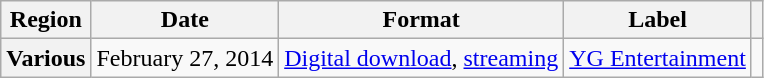<table class="wikitable plainrowheaders">
<tr>
<th>Region</th>
<th>Date</th>
<th>Format</th>
<th>Label</th>
<th></th>
</tr>
<tr>
<th scope="row">Various</th>
<td>February 27, 2014</td>
<td><a href='#'>Digital download</a>, <a href='#'>streaming</a></td>
<td><a href='#'>YG Entertainment</a></td>
<td></td>
</tr>
</table>
